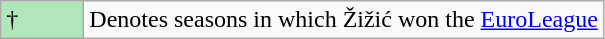<table class="wikitable">
<tr>
<td style="background:#AFE6BA; width:3em;">†</td>
<td>Denotes seasons in which Žižić won the <a href='#'>EuroLeague</a></td>
</tr>
</table>
